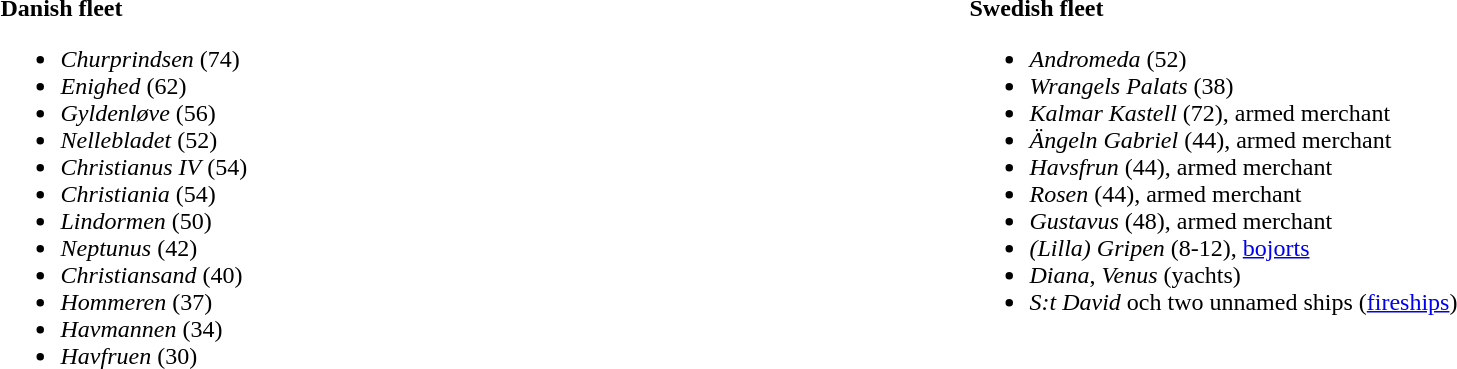<table width="100%" style="margin: 0; background: 0; border: 0;">
<tr>
<td style="width: 50%; vertical-align: top; padding-right:1em; "><br><div>
<strong>Danish fleet</strong><ul><li><em>Churprindsen</em> (74)</li><li><em>Enighed</em> (62)</li><li><em>Gyldenløve</em> (56)</li><li><em>Nellebladet</em> (52)</li><li><em>Christianus IV</em> (54)</li><li><em>Christiania</em> (54)</li><li><em>Lindormen</em> (50)</li><li><em>Neptunus</em> (42)</li><li><em>Christiansand</em> (40)</li><li><em>Hommeren</em> (37)</li><li><em>Havmannen</em> (34)</li><li><em>Havfruen</em> (30)</li></ul></div></td>
<td style="width: 50%; vertical-align: top; padding-left:1em;"><br><strong>Swedish fleet</strong><ul><li><em>Andromeda</em> (52)</li><li><em>Wrangels Palats</em> (38)</li><li><em>Kalmar Kastell</em> (72), armed merchant</li><li><em>Ängeln Gabriel</em> (44), armed merchant</li><li><em>Havsfrun</em> (44), armed merchant</li><li><em>Rosen</em> (44), armed merchant</li><li><em>Gustavus</em> (48), armed merchant</li><li><em>(Lilla) Gripen</em> (8-12), <a href='#'>bojorts</a></li><li><em>Diana</em>, <em>Venus</em> (yachts)</li><li><em>S:t David</em> och two unnamed ships (<a href='#'>fireships</a>)</li></ul></td>
</tr>
</table>
